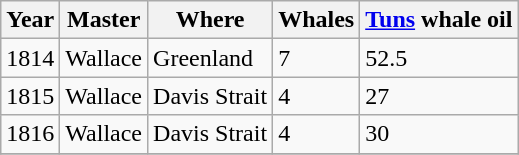<table class="sortable wikitable">
<tr>
<th>Year</th>
<th>Master</th>
<th>Where</th>
<th>Whales</th>
<th><a href='#'>Tuns</a> whale oil</th>
</tr>
<tr>
<td>1814</td>
<td>Wallace</td>
<td>Greenland</td>
<td>7</td>
<td>52.5</td>
</tr>
<tr>
<td>1815</td>
<td>Wallace</td>
<td>Davis Strait</td>
<td>4</td>
<td>27</td>
</tr>
<tr>
<td>1816</td>
<td>Wallace</td>
<td>Davis Strait</td>
<td>4</td>
<td>30</td>
</tr>
<tr>
</tr>
</table>
